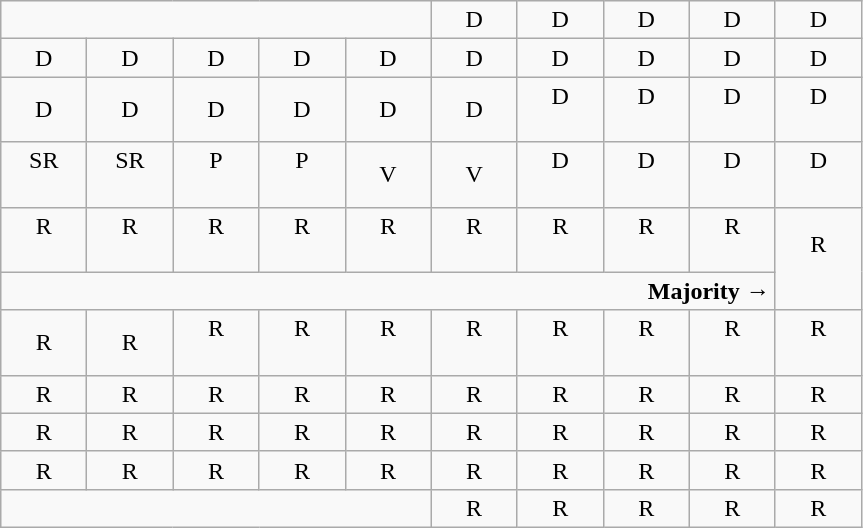<table class="wikitable" style="text-align:center">
<tr>
<td colspan=5></td>
<td>D</td>
<td>D</td>
<td>D</td>
<td>D</td>
<td>D</td>
</tr>
<tr>
<td width=50px >D</td>
<td width=50px >D</td>
<td width=50px >D</td>
<td width=50px >D</td>
<td width=50px >D</td>
<td width=50px >D</td>
<td width=50px >D</td>
<td width=50px >D</td>
<td width=50px >D</td>
<td width=50px >D</td>
</tr>
<tr>
<td>D</td>
<td>D</td>
<td>D</td>
<td>D</td>
<td>D</td>
<td>D</td>
<td>D<br><br></td>
<td>D<br><br></td>
<td>D<br><br></td>
<td>D<br><br></td>
</tr>
<tr>
<td>SR<br><br></td>
<td>SR<br><br></td>
<td>P<br><br></td>
<td>P<br><br></td>
<td>V<br></td>
<td>V<br></td>
<td>D<br><br></td>
<td>D<br><br></td>
<td>D<br><br></td>
<td>D<br><br></td>
</tr>
<tr>
<td>R<br><br></td>
<td>R<br><br></td>
<td>R<br><br></td>
<td>R<br><br></td>
<td>R<br><br></td>
<td>R<br><br></td>
<td>R<br><br></td>
<td>R<br><br></td>
<td>R<br><br></td>
<td rowspan=2 >R<br><br></td>
</tr>
<tr style="height:1em">
<td colspan=9 align=right><strong>Majority →</strong></td>
</tr>
<tr style="height:1em">
<td>R</td>
<td>R</td>
<td>R<br><br></td>
<td>R<br><br></td>
<td>R<br><br></td>
<td>R<br><br></td>
<td>R<br><br></td>
<td>R<br><br></td>
<td>R<br><br></td>
<td>R<br><br></td>
</tr>
<tr>
<td>R</td>
<td>R</td>
<td>R</td>
<td>R</td>
<td>R</td>
<td>R</td>
<td>R</td>
<td>R</td>
<td>R</td>
<td>R</td>
</tr>
<tr>
<td>R</td>
<td>R</td>
<td>R</td>
<td>R</td>
<td>R</td>
<td>R</td>
<td>R</td>
<td>R</td>
<td>R</td>
<td>R</td>
</tr>
<tr>
<td>R</td>
<td>R</td>
<td>R</td>
<td>R</td>
<td>R</td>
<td>R</td>
<td>R</td>
<td>R</td>
<td>R</td>
<td>R</td>
</tr>
<tr>
<td colspan=5></td>
<td>R</td>
<td>R</td>
<td>R</td>
<td>R</td>
<td>R</td>
</tr>
</table>
